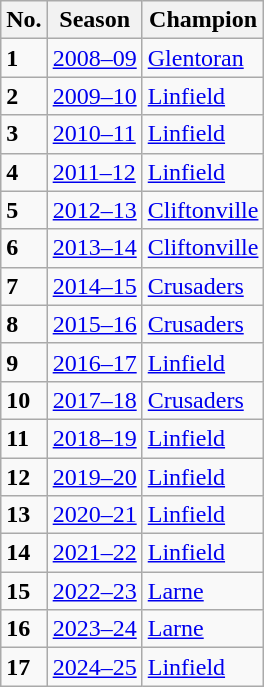<table class="wikitable">
<tr>
<th>No.</th>
<th>Season</th>
<th>Champion</th>
</tr>
<tr>
<td><strong>1</strong></td>
<td><a href='#'>2008–09</a></td>
<td><a href='#'>Glentoran</a></td>
</tr>
<tr>
<td><strong>2</strong></td>
<td><a href='#'>2009–10</a></td>
<td><a href='#'>Linfield</a></td>
</tr>
<tr>
<td><strong>3</strong></td>
<td><a href='#'>2010–11</a></td>
<td><a href='#'>Linfield</a></td>
</tr>
<tr>
<td><strong>4</strong></td>
<td><a href='#'>2011–12</a></td>
<td><a href='#'>Linfield</a></td>
</tr>
<tr>
<td><strong>5</strong></td>
<td><a href='#'>2012–13</a></td>
<td><a href='#'>Cliftonville</a></td>
</tr>
<tr>
<td><strong>6</strong></td>
<td><a href='#'>2013–14</a></td>
<td><a href='#'>Cliftonville</a></td>
</tr>
<tr>
<td><strong>7</strong></td>
<td><a href='#'>2014–15</a></td>
<td><a href='#'>Crusaders</a></td>
</tr>
<tr>
<td><strong>8</strong></td>
<td><a href='#'>2015–16</a></td>
<td><a href='#'>Crusaders</a></td>
</tr>
<tr>
<td><strong>9</strong></td>
<td><a href='#'>2016–17</a></td>
<td><a href='#'>Linfield</a></td>
</tr>
<tr>
<td><strong>10</strong></td>
<td><a href='#'>2017–18</a></td>
<td><a href='#'>Crusaders</a></td>
</tr>
<tr>
<td><strong>11</strong></td>
<td><a href='#'>2018–19</a></td>
<td><a href='#'>Linfield</a></td>
</tr>
<tr>
<td><strong>12</strong></td>
<td><a href='#'>2019–20</a></td>
<td><a href='#'>Linfield</a></td>
</tr>
<tr>
<td><strong>13</strong></td>
<td><a href='#'>2020–21</a></td>
<td><a href='#'>Linfield</a></td>
</tr>
<tr>
<td><strong>14</strong></td>
<td><a href='#'>2021–22</a></td>
<td><a href='#'>Linfield</a></td>
</tr>
<tr>
<td><strong>15</strong></td>
<td><a href='#'>2022–23</a></td>
<td><a href='#'>Larne</a></td>
</tr>
<tr>
<td><strong>16</strong></td>
<td><a href='#'>2023–24</a></td>
<td><a href='#'>Larne</a></td>
</tr>
<tr>
<td><strong>17</strong></td>
<td><a href='#'>2024–25</a></td>
<td><a href='#'>Linfield</a></td>
</tr>
</table>
